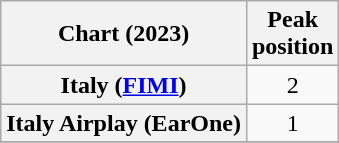<table class="wikitable sortable plainrowheaders" style="text-align:center">
<tr>
<th scope="col">Chart (2023)</th>
<th scope="col">Peak<br>position</th>
</tr>
<tr>
<th scope="row">Italy (<a href='#'>FIMI</a>)</th>
<td>2</td>
</tr>
<tr>
<th scope="row">Italy Airplay (EarOne)</th>
<td>1</td>
</tr>
<tr>
</tr>
</table>
